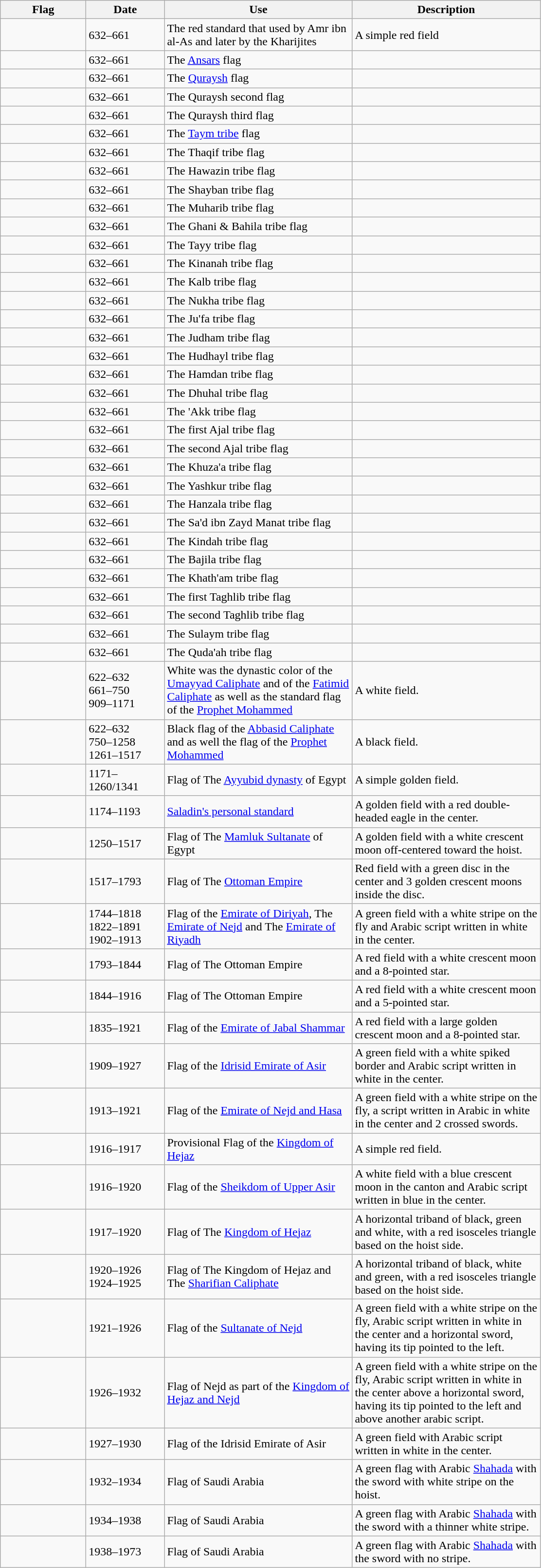<table class="wikitable">
<tr>
<th style="width:110px;">Flag</th>
<th style="width:100px;">Date</th>
<th style="width:250px;">Use</th>
<th style="width:250px;">Description</th>
</tr>
<tr>
<td></td>
<td>632–661</td>
<td>The red standard that used by Amr ibn al-As and later by the Kharijites</td>
<td>A simple red field</td>
</tr>
<tr>
<td></td>
<td>632–661</td>
<td>The <a href='#'>Ansars</a> flag</td>
<td></td>
</tr>
<tr>
<td></td>
<td>632–661</td>
<td>The <a href='#'>Quraysh</a> flag</td>
<td></td>
</tr>
<tr>
<td></td>
<td>632–661</td>
<td>The Quraysh second flag</td>
<td></td>
</tr>
<tr>
<td></td>
<td>632–661</td>
<td>The Quraysh third flag</td>
<td></td>
</tr>
<tr>
<td></td>
<td>632–661</td>
<td>The <a href='#'>Taym tribe</a> flag</td>
<td></td>
</tr>
<tr>
<td></td>
<td>632–661</td>
<td>The Thaqif tribe flag</td>
<td></td>
</tr>
<tr>
<td></td>
<td>632–661</td>
<td>The Hawazin tribe flag</td>
<td></td>
</tr>
<tr>
<td></td>
<td>632–661</td>
<td>The Shayban tribe flag</td>
<td></td>
</tr>
<tr>
<td></td>
<td>632–661</td>
<td>The Muharib tribe flag</td>
<td></td>
</tr>
<tr>
<td></td>
<td>632–661</td>
<td>The Ghani & Bahila tribe flag</td>
<td></td>
</tr>
<tr>
<td></td>
<td>632–661</td>
<td>The Tayy tribe flag</td>
<td></td>
</tr>
<tr>
<td></td>
<td>632–661</td>
<td>The Kinanah tribe flag</td>
<td></td>
</tr>
<tr>
<td></td>
<td>632–661</td>
<td>The Kalb tribe flag</td>
<td></td>
</tr>
<tr>
<td></td>
<td>632–661</td>
<td>The Nukha tribe flag</td>
<td></td>
</tr>
<tr>
<td></td>
<td>632–661</td>
<td>The Ju'fa tribe flag</td>
<td></td>
</tr>
<tr>
<td></td>
<td>632–661</td>
<td>The Judham tribe flag</td>
<td></td>
</tr>
<tr>
<td></td>
<td>632–661</td>
<td>The Hudhayl tribe flag</td>
<td></td>
</tr>
<tr>
<td></td>
<td>632–661</td>
<td>The Hamdan tribe flag</td>
<td></td>
</tr>
<tr>
<td></td>
<td>632–661</td>
<td>The Dhuhal tribe flag</td>
<td></td>
</tr>
<tr>
<td></td>
<td>632–661</td>
<td>The 'Akk tribe flag</td>
<td></td>
</tr>
<tr>
<td></td>
<td>632–661</td>
<td>The first Ajal tribe flag</td>
<td></td>
</tr>
<tr>
<td></td>
<td>632–661</td>
<td>The second Ajal tribe flag</td>
<td></td>
</tr>
<tr>
<td></td>
<td>632–661</td>
<td>The Khuza'a tribe flag</td>
<td></td>
</tr>
<tr>
<td></td>
<td>632–661</td>
<td>The Yashkur tribe flag</td>
<td></td>
</tr>
<tr>
<td></td>
<td>632–661</td>
<td>The Hanzala tribe flag</td>
<td></td>
</tr>
<tr>
<td></td>
<td>632–661</td>
<td>The Sa'd ibn Zayd Manat tribe flag</td>
<td></td>
</tr>
<tr>
<td></td>
<td>632–661</td>
<td>The Kindah tribe flag</td>
<td></td>
</tr>
<tr>
<td></td>
<td>632–661</td>
<td>The Bajila tribe flag</td>
<td></td>
</tr>
<tr>
<td></td>
<td>632–661</td>
<td>The Khath'am tribe flag</td>
<td></td>
</tr>
<tr>
<td></td>
<td>632–661</td>
<td>The first Taghlib tribe flag</td>
<td></td>
</tr>
<tr>
<td></td>
<td>632–661</td>
<td>The second Taghlib tribe flag</td>
<td></td>
</tr>
<tr>
<td></td>
<td>632–661</td>
<td>The Sulaym tribe flag</td>
<td></td>
</tr>
<tr>
<td></td>
<td>632–661</td>
<td>The Quda'ah tribe flag</td>
<td></td>
</tr>
<tr>
<td></td>
<td>622–632<br>661–750<br>909–1171</td>
<td>White was the dynastic color of the <a href='#'>Umayyad Caliphate</a> and of the <a href='#'>Fatimid Caliphate</a> as well as the standard flag of the <a href='#'>Prophet Mohammed</a></td>
<td>A white field.</td>
</tr>
<tr>
<td></td>
<td>622–632<br>750–1258<br>1261–1517</td>
<td>Black flag of the <a href='#'>Abbasid Caliphate</a> and as well the flag of the <a href='#'>Prophet Mohammed</a></td>
<td>A black field.</td>
</tr>
<tr>
<td></td>
<td>1171–1260/1341</td>
<td>Flag of The <a href='#'>Ayyubid dynasty</a> of Egypt</td>
<td>A simple golden field.</td>
</tr>
<tr>
<td></td>
<td>1174–1193</td>
<td><a href='#'>Saladin's personal standard</a></td>
<td>A golden field with a red double-headed eagle in the center.</td>
</tr>
<tr>
<td></td>
<td>1250–1517</td>
<td>Flag of The <a href='#'>Mamluk Sultanate</a> of Egypt</td>
<td>A golden field with a white crescent moon off-centered toward the hoist.</td>
</tr>
<tr>
<td></td>
<td>1517–1793</td>
<td>Flag of The <a href='#'>Ottoman Empire</a></td>
<td>Red field with a green disc in the center and 3 golden crescent moons inside the disc.</td>
</tr>
<tr>
<td></td>
<td>1744–1818<br>1822–1891<br>1902–1913</td>
<td>Flag of the <a href='#'>Emirate of Diriyah</a>, The <a href='#'>Emirate of Nejd</a> and The <a href='#'>Emirate of Riyadh</a></td>
<td>A green field with a white stripe on the fly and Arabic script written in white in the center.</td>
</tr>
<tr>
<td></td>
<td>1793–1844</td>
<td>Flag of The Ottoman Empire</td>
<td>A red field with a white crescent moon and a 8-pointed star.</td>
</tr>
<tr>
<td></td>
<td>1844–1916</td>
<td>Flag of The Ottoman Empire</td>
<td>A red field with a white crescent moon and a 5-pointed star.</td>
</tr>
<tr>
<td></td>
<td>1835–1921</td>
<td>Flag of the <a href='#'>Emirate of Jabal Shammar</a></td>
<td>A red field with a large golden crescent moon and a 8-pointed star.</td>
</tr>
<tr>
<td></td>
<td>1909–1927</td>
<td>Flag of the <a href='#'>Idrisid Emirate of Asir</a></td>
<td>A green field with a white spiked border and Arabic script written in white in the center.</td>
</tr>
<tr>
<td></td>
<td>1913–1921</td>
<td>Flag of the <a href='#'>Emirate of Nejd and Hasa</a></td>
<td>A green field with a white stripe on the fly, a script written in Arabic in white in the center and 2 crossed swords.</td>
</tr>
<tr>
<td></td>
<td>1916–1917</td>
<td>Provisional Flag of the <a href='#'>Kingdom of Hejaz</a></td>
<td>A simple red field.</td>
</tr>
<tr>
<td></td>
<td>1916–1920</td>
<td>Flag of the <a href='#'>Sheikdom of Upper Asir</a></td>
<td>A white field with a blue crescent moon in the canton and Arabic script written in blue in the center.</td>
</tr>
<tr>
<td></td>
<td>1917–1920</td>
<td>Flag of The <a href='#'>Kingdom of Hejaz</a></td>
<td>A horizontal triband of black, green and white, with a red isosceles triangle based on the hoist side.</td>
</tr>
<tr>
<td></td>
<td>1920–1926<br>1924–1925</td>
<td>Flag of The Kingdom of Hejaz and The <a href='#'>Sharifian Caliphate</a></td>
<td>A horizontal triband of black, white and green, with a red isosceles triangle based on the hoist side.</td>
</tr>
<tr>
<td></td>
<td>1921–1926</td>
<td>Flag of the <a href='#'>Sultanate of Nejd</a></td>
<td>A green field with a white stripe on the fly, Arabic script written in white in the center and a horizontal sword, having its tip pointed to the left.</td>
</tr>
<tr>
<td></td>
<td>1926–1932</td>
<td>Flag of Nejd as part of the <a href='#'>Kingdom of Hejaz and Nejd</a></td>
<td>A green field with a white stripe on the fly, Arabic script written in white in the center above a horizontal sword, having its tip pointed to the left and above another arabic script.</td>
</tr>
<tr>
<td></td>
<td>1927–1930</td>
<td>Flag of the Idrisid Emirate of Asir</td>
<td>A green field with Arabic script written in white in the center.</td>
</tr>
<tr>
<td></td>
<td>1932–1934</td>
<td>Flag of Saudi Arabia</td>
<td>A green flag with Arabic <a href='#'>Shahada</a> with the sword with white stripe on the hoist.</td>
</tr>
<tr>
<td></td>
<td>1934–1938</td>
<td>Flag of Saudi Arabia</td>
<td>A green flag with Arabic <a href='#'>Shahada</a> with the sword with a thinner white stripe.</td>
</tr>
<tr>
<td></td>
<td>1938–1973</td>
<td>Flag of Saudi Arabia</td>
<td>A green flag with Arabic <a href='#'>Shahada</a> with the sword with no stripe.</td>
</tr>
</table>
